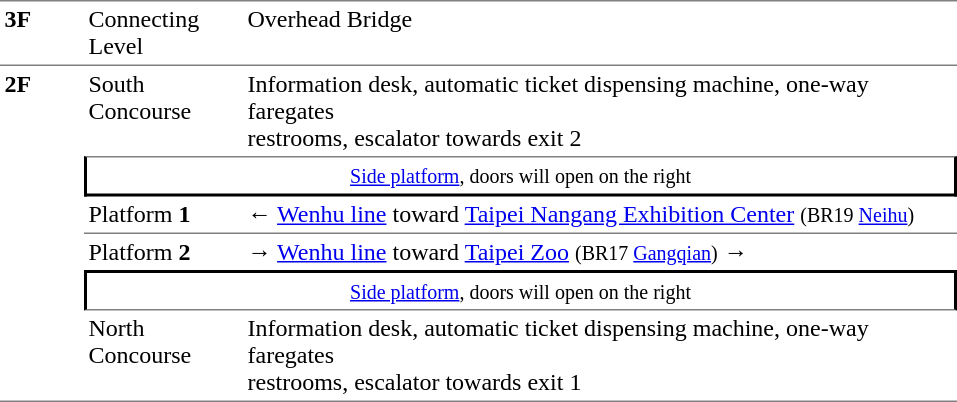<table table border=0 cellspacing=0 cellpadding=3>
<tr>
<td style="border-bottom:solid 1px gray;border-top:solid 1px gray;" width=50 valign=top><strong>3F</strong></td>
<td style="border-top:solid 1px gray;border-bottom:solid 1px gray;" width=100 valign=top>Connecting Level</td>
<td style="border-top:solid 1px gray;border-bottom:solid 1px gray;" width=470 valign=top>Overhead Bridge</td>
</tr>
<tr>
<td style="border-bottom:solid 1px gray;" width=50 rowspan=8 valign=top><strong>2F</strong></td>
</tr>
<tr>
<td style="border-top:solid 0px white;" valign=top>South Concourse</td>
<td>Information desk, automatic ticket dispensing machine, one-way faregates<br>restrooms, escalator towards exit 2</td>
</tr>
<tr>
<td style="border-right:solid 2px black;border-left:solid 2px black;border-bottom:solid 2px black;border-top:solid 1px gray;text-align:center;" colspan=2><small><a href='#'>Side platform</a>, doors will open on the right</small></td>
</tr>
<tr>
<td style="border-bottom:solid 1px gray;" width=100>Platform <span><strong>1</strong></span></td>
<td style="border-bottom:solid 1px gray;" width=390>←  <a href='#'>Wenhu line</a> toward <a href='#'>Taipei Nangang Exhibition Center</a> <small>(BR19 <a href='#'>Neihu</a>)</small></td>
</tr>
<tr>
<td>Platform <span><strong>2</strong></span></td>
<td><span>→</span>  <a href='#'>Wenhu line</a> toward <a href='#'>Taipei Zoo</a> <small>(BR17 <a href='#'>Gangqian</a>)</small> →</td>
</tr>
<tr>
<td style="border-top:solid 2px black;border-right:solid 2px black;border-left:solid 2px black;border-bottom:solid 1px gray;text-align:center;" colspan=2><small><a href='#'>Side platform</a>, doors will open on the right</small></td>
</tr>
<tr>
<td style="border-bottom:solid 1px gray;" valign=top>North Concourse</td>
<td style="border-bottom:solid 1px gray;">Information desk, automatic ticket dispensing machine, one-way faregates<br>restrooms, escalator towards exit 1</td>
</tr>
</table>
